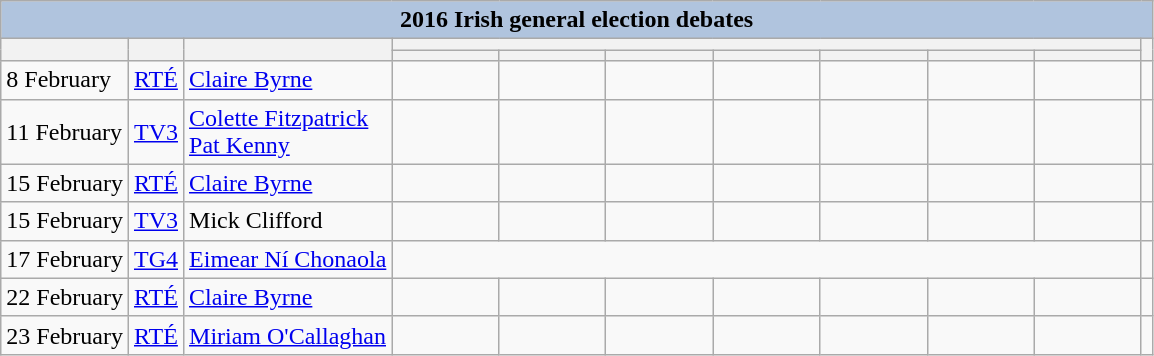<table class="wikitable" style="font-size:100%">
<tr>
<th style="background:#B0C4DE" colspan="15">2016 Irish general election debates</th>
</tr>
<tr>
<th style="white-space:nowrap;" rowspan="2"></th>
<th rowspan="2"></th>
<th rowspan="2"></th>
<th scope="col" colspan="7">    </th>
<th rowspan="2"></th>
</tr>
<tr>
<th scope="col" style="width:4em;"></th>
<th scope="col" style="width:4em;"></th>
<th scope="col" style="width:4em;"></th>
<th scope="col" style="width:4em;"></th>
<th scope="col" style="width:4em;"></th>
<th scope="col" style="width:4em;"></th>
<th scope="col" style="width:4em;"></th>
</tr>
<tr>
<td style="white-space:nowrap;">8 February</td>
<td style="white-space:nowrap;"><a href='#'>RTÉ</a></td>
<td style="white-space:nowrap;"><a href='#'>Claire Byrne</a></td>
<td></td>
<td></td>
<td></td>
<td></td>
<td></td>
<td></td>
<td></td>
<td></td>
</tr>
<tr>
<td style="white-space:nowrap;">11 February</td>
<td style="white-space:nowrap;"><a href='#'>TV3</a></td>
<td style="white-space:nowrap;"><a href='#'>Colette Fitzpatrick</a><br><a href='#'>Pat Kenny</a></td>
<td></td>
<td></td>
<td></td>
<td></td>
<td></td>
<td></td>
<td></td>
<td></td>
</tr>
<tr>
<td style="white-space:nowrap;">15 February</td>
<td style="white-space:nowrap;"><a href='#'>RTÉ</a></td>
<td style="white-space:nowrap;"><a href='#'>Claire Byrne</a></td>
<td></td>
<td></td>
<td></td>
<td></td>
<td></td>
<td></td>
<td></td>
<td></td>
</tr>
<tr>
<td style="white-space:nowrap;">15 February</td>
<td style="white-space:nowrap;"><a href='#'>TV3</a></td>
<td style="white-space:nowrap;">Mick Clifford</td>
<td></td>
<td></td>
<td></td>
<td></td>
<td></td>
<td></td>
<td></td>
<td></td>
</tr>
<tr>
<td style="white-space:nowrap;">17 February</td>
<td style="white-space:nowrap;"><a href='#'>TG4</a></td>
<td style="white-space:nowrap;"><a href='#'>Eimear Ní Chonaola</a></td>
<td colspan=7 align=center></td>
<td></td>
</tr>
<tr>
<td style="white-space:nowrap;">22 February</td>
<td style="white-space:nowrap;"><a href='#'>RTÉ</a></td>
<td style="white-space:nowrap;"><a href='#'>Claire Byrne</a></td>
<td></td>
<td></td>
<td></td>
<td></td>
<td></td>
<td></td>
<td></td>
<td></td>
</tr>
<tr>
<td style="white-space:nowrap;">23 February</td>
<td style="white-space:nowrap;"><a href='#'>RTÉ</a></td>
<td style="white-space:nowrap;"><a href='#'>Miriam O'Callaghan</a></td>
<td></td>
<td></td>
<td></td>
<td></td>
<td></td>
<td></td>
<td></td>
<td></td>
</tr>
</table>
